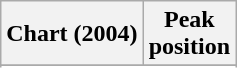<table class="wikitable plainrowheaders sortable">
<tr>
<th scope="col">Chart (2004)</th>
<th scope="col">Peak<br> position</th>
</tr>
<tr>
</tr>
<tr>
</tr>
<tr>
</tr>
</table>
